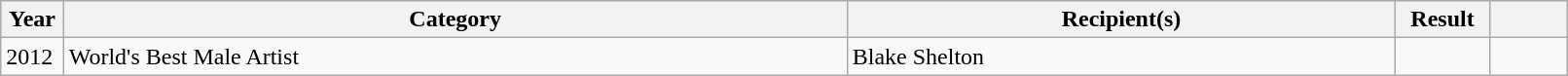<table class="wikitable plainrowheaders" style="width:85%;">
<tr>
<th scope="col" style="width:4%;">Year</th>
<th scope="col" style="width:50%;">Category</th>
<th scope="col" style="width:35%;">Recipient(s)</th>
<th scope="col" style="width:6%;">Result</th>
<th scope="col" style="width:6%;"></th>
</tr>
<tr>
<td>2012</td>
<td>World's Best Male Artist</td>
<td>Blake Shelton</td>
<td></td>
<td></td>
</tr>
</table>
